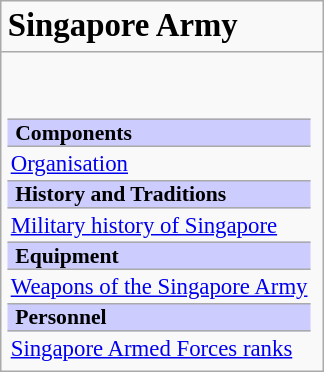<table class="toc" border="1" cellpadding="4" cellspacing="0" style="float:right; margin: 0 0 1em 1em; background: #f9f9f9; border: 1px #aaaaaa solid; border-collapse: collapse; font-size: 95%;">
<tr>
<td colspan="2" style="text-align: centre;"><big><big><strong>Singapore Army</strong></big></big></td>
</tr>
<tr>
<td align="centre" colspan="2"><br><table border=0 cellpadding=2 cellspacing=0 style="background:#f9f9f9; text-align:left;">
<tr>
<td></td>
<td><br></td>
</tr>
<tr>
<th style="background:#ccccff; font-size: 95%; border-top: 1px solid #aaaaaa; border-bottom: 1px solid #aaaaaa; padding: 0 5px 0 5px;"><strong>Components</strong></th>
</tr>
<tr>
<td><a href='#'>Organisation</a></td>
</tr>
<tr>
<th style="background:#ccccff; font-size: 95%; border-top: 1px solid #aaaaaa; border-bottom: 1px solid #aaaaaa; padding: 0 5px 0 5px;"><strong>History and Traditions</strong></th>
</tr>
<tr>
<td><a href='#'>Military history of Singapore</a></td>
</tr>
<tr>
<th style="background:#ccccff; font-size: 95%; border-top: 1px solid #aaaaaa; border-bottom: 1px solid #aaaaaa; padding: 0 5px 0 5px;"><strong>Equipment</strong></th>
</tr>
<tr>
<td><a href='#'>Weapons of the Singapore Army</a></td>
</tr>
<tr>
<th style="background:#ccccff; font-size: 95%; border-top: 1px solid #aaaaaa; border-bottom: 1px solid #aaaaaa; padding: 0 5px 0 5px;"><strong>Personnel</strong></th>
</tr>
<tr>
</tr>
<tr>
<td><a href='#'>Singapore Armed Forces ranks</a></td>
</tr>
</table>
</td>
</tr>
</table>
